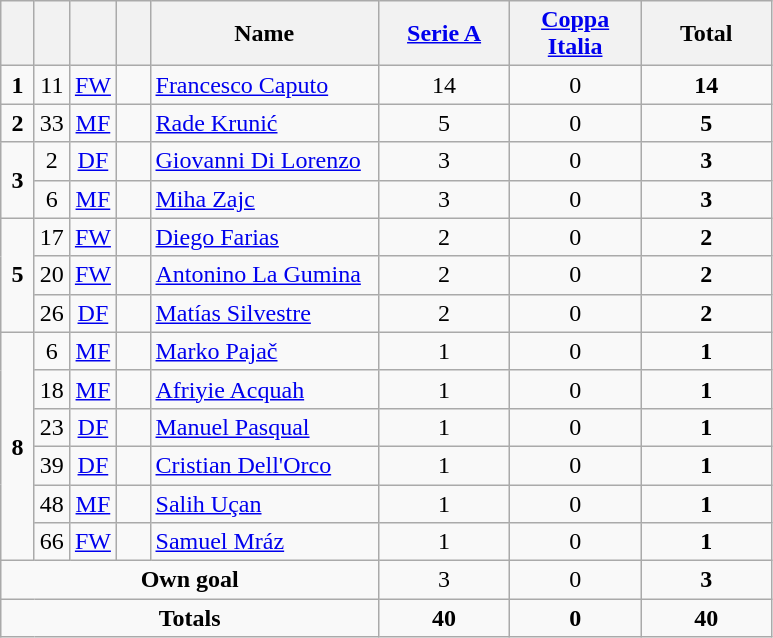<table class="wikitable" style="text-align:center">
<tr>
<th width=15></th>
<th width=15></th>
<th width=15></th>
<th width=15></th>
<th width=145>Name</th>
<th width=80><strong><a href='#'>Serie A</a></strong></th>
<th width=80><strong><a href='#'>Coppa Italia</a></strong></th>
<th width=80>Total</th>
</tr>
<tr>
<td><strong>1</strong></td>
<td>11</td>
<td><a href='#'>FW</a></td>
<td></td>
<td align=left><a href='#'>Francesco Caputo</a></td>
<td>14</td>
<td>0</td>
<td><strong>14</strong></td>
</tr>
<tr>
<td><strong>2</strong></td>
<td>33</td>
<td><a href='#'>MF</a></td>
<td></td>
<td align=left><a href='#'>Rade Krunić</a></td>
<td>5</td>
<td>0</td>
<td><strong>5</strong></td>
</tr>
<tr>
<td rowspan=2><strong>3</strong></td>
<td>2</td>
<td><a href='#'>DF</a></td>
<td></td>
<td align=left><a href='#'>Giovanni Di Lorenzo</a></td>
<td>3</td>
<td>0</td>
<td><strong>3</strong></td>
</tr>
<tr>
<td>6</td>
<td><a href='#'>MF</a></td>
<td></td>
<td align=left><a href='#'>Miha Zajc</a></td>
<td>3</td>
<td>0</td>
<td><strong>3</strong></td>
</tr>
<tr>
<td rowspan=3><strong>5</strong></td>
<td>17</td>
<td><a href='#'>FW</a></td>
<td></td>
<td align=left><a href='#'>Diego Farias</a></td>
<td>2</td>
<td>0</td>
<td><strong>2</strong></td>
</tr>
<tr>
<td>20</td>
<td><a href='#'>FW</a></td>
<td></td>
<td align=left><a href='#'>Antonino La Gumina</a></td>
<td>2</td>
<td>0</td>
<td><strong>2</strong></td>
</tr>
<tr>
<td>26</td>
<td><a href='#'>DF</a></td>
<td></td>
<td align=left><a href='#'>Matías Silvestre</a></td>
<td>2</td>
<td>0</td>
<td><strong>2</strong></td>
</tr>
<tr>
<td rowspan=6><strong>8</strong></td>
<td>6</td>
<td><a href='#'>MF</a></td>
<td></td>
<td align=left><a href='#'>Marko Pajač</a></td>
<td>1</td>
<td>0</td>
<td><strong>1</strong></td>
</tr>
<tr>
<td>18</td>
<td><a href='#'>MF</a></td>
<td></td>
<td align=left><a href='#'>Afriyie Acquah</a></td>
<td>1</td>
<td>0</td>
<td><strong>1</strong></td>
</tr>
<tr>
<td>23</td>
<td><a href='#'>DF</a></td>
<td></td>
<td align=left><a href='#'>Manuel Pasqual</a></td>
<td>1</td>
<td>0</td>
<td><strong>1</strong></td>
</tr>
<tr>
<td>39</td>
<td><a href='#'>DF</a></td>
<td></td>
<td align=left><a href='#'>Cristian Dell'Orco</a></td>
<td>1</td>
<td>0</td>
<td><strong>1</strong></td>
</tr>
<tr>
<td>48</td>
<td><a href='#'>MF</a></td>
<td></td>
<td align=left><a href='#'>Salih Uçan</a></td>
<td>1</td>
<td>0</td>
<td><strong>1</strong></td>
</tr>
<tr>
<td>66</td>
<td><a href='#'>FW</a></td>
<td></td>
<td align=left><a href='#'>Samuel Mráz</a></td>
<td>1</td>
<td>0</td>
<td><strong>1</strong></td>
</tr>
<tr>
<td colspan=5><strong>Own goal</strong></td>
<td>3</td>
<td>0</td>
<td><strong>3</strong></td>
</tr>
<tr>
<td colspan=5><strong>Totals</strong></td>
<td><strong>40</strong></td>
<td><strong>0</strong></td>
<td><strong>40</strong></td>
</tr>
</table>
